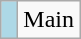<table class="wikitable">
<tr>
<td style="background: lightblue"> </td>
<td>Main</td>
</tr>
</table>
